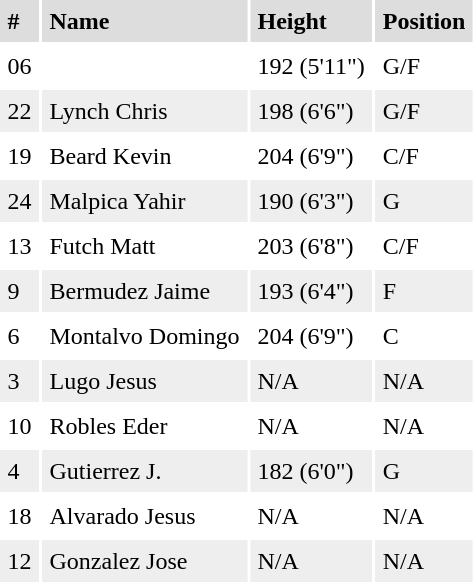<table cellpadding=5>
<tr bgcolor="#dddddd">
<td><strong>#</strong></td>
<td><strong>Name</strong></td>
<td><strong>Height</strong></td>
<td><strong>Position</strong></td>
</tr>
<tr Carmelo king 206 6'4>
<td>06</td>
<td></td>
<td>192 (5'11")</td>
<td>G/F</td>
</tr>
<tr bgcolor="#eeeeee">
<td>22</td>
<td>Lynch Chris</td>
<td>198 (6'6")</td>
<td>G/F</td>
</tr>
<tr>
<td>19</td>
<td>Beard Kevin</td>
<td>204 (6'9")</td>
<td>C/F</td>
</tr>
<tr bgcolor="#eeeeee">
<td>24</td>
<td>Malpica Yahir</td>
<td>190 (6'3")</td>
<td>G</td>
</tr>
<tr>
<td>13</td>
<td>Futch Matt</td>
<td>203 (6'8")</td>
<td>C/F</td>
</tr>
<tr bgcolor="#eeeeee">
<td>9</td>
<td>Bermudez Jaime</td>
<td>193 (6'4")</td>
<td>F</td>
</tr>
<tr>
<td>6</td>
<td>Montalvo Domingo</td>
<td>204 (6'9")</td>
<td>C</td>
</tr>
<tr bgcolor="#eeeeee">
<td>3</td>
<td>Lugo Jesus</td>
<td>N/A</td>
<td>N/A</td>
</tr>
<tr>
<td>10</td>
<td>Robles Eder</td>
<td>N/A</td>
<td>N/A</td>
</tr>
<tr bgcolor="#eeeeee">
<td>4</td>
<td>Gutierrez J.</td>
<td>182 (6'0")</td>
<td>G</td>
</tr>
<tr>
<td>18</td>
<td>Alvarado Jesus</td>
<td>N/A</td>
<td>N/A</td>
</tr>
<tr bgcolor="#eeeeee">
<td>12</td>
<td>Gonzalez Jose</td>
<td>N/A</td>
<td>N/A</td>
</tr>
</table>
